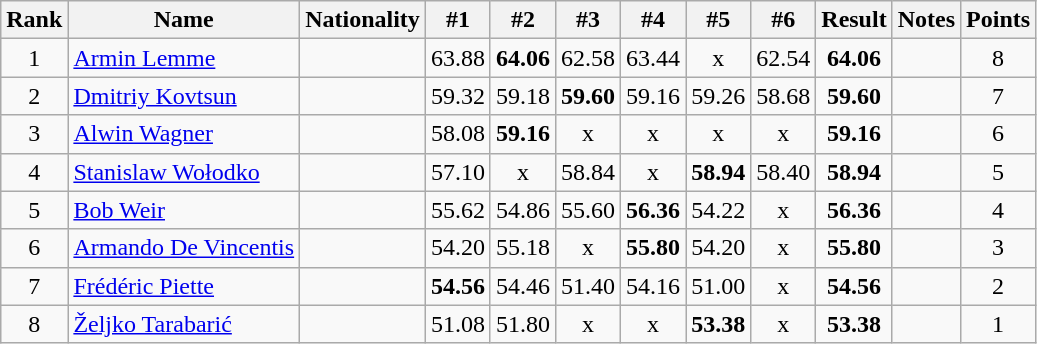<table class="wikitable sortable" style="text-align:center">
<tr>
<th>Rank</th>
<th>Name</th>
<th>Nationality</th>
<th>#1</th>
<th>#2</th>
<th>#3</th>
<th>#4</th>
<th>#5</th>
<th>#6</th>
<th>Result</th>
<th>Notes</th>
<th>Points</th>
</tr>
<tr>
<td>1</td>
<td align=left><a href='#'>Armin Lemme</a></td>
<td align=left></td>
<td>63.88</td>
<td><strong>64.06</strong></td>
<td>62.58</td>
<td>63.44</td>
<td>x</td>
<td>62.54</td>
<td><strong>64.06</strong></td>
<td></td>
<td>8</td>
</tr>
<tr>
<td>2</td>
<td align=left><a href='#'>Dmitriy Kovtsun</a></td>
<td align=left></td>
<td>59.32</td>
<td>59.18</td>
<td><strong>59.60</strong></td>
<td>59.16</td>
<td>59.26</td>
<td>58.68</td>
<td><strong>59.60</strong></td>
<td></td>
<td>7</td>
</tr>
<tr>
<td>3</td>
<td align=left><a href='#'>Alwin Wagner</a></td>
<td align=left></td>
<td>58.08</td>
<td><strong>59.16</strong></td>
<td>x</td>
<td>x</td>
<td>x</td>
<td>x</td>
<td><strong>59.16</strong></td>
<td></td>
<td>6</td>
</tr>
<tr>
<td>4</td>
<td align=left><a href='#'>Stanislaw Wołodko</a></td>
<td align=left></td>
<td>57.10</td>
<td>x</td>
<td>58.84</td>
<td>x</td>
<td><strong>58.94</strong></td>
<td>58.40</td>
<td><strong>58.94</strong></td>
<td></td>
<td>5</td>
</tr>
<tr>
<td>5</td>
<td align=left><a href='#'>Bob Weir</a></td>
<td align=left></td>
<td>55.62</td>
<td>54.86</td>
<td>55.60</td>
<td><strong>56.36</strong></td>
<td>54.22</td>
<td>x</td>
<td><strong>56.36</strong></td>
<td></td>
<td>4</td>
</tr>
<tr>
<td>6</td>
<td align=left><a href='#'>Armando De Vincentis</a></td>
<td align=left></td>
<td>54.20</td>
<td>55.18</td>
<td>x</td>
<td><strong>55.80</strong></td>
<td>54.20</td>
<td>x</td>
<td><strong>55.80</strong></td>
<td></td>
<td>3</td>
</tr>
<tr>
<td>7</td>
<td align=left><a href='#'>Frédéric Piette</a></td>
<td align=left></td>
<td><strong>54.56</strong></td>
<td>54.46</td>
<td>51.40</td>
<td>54.16</td>
<td>51.00</td>
<td>x</td>
<td><strong>54.56</strong></td>
<td></td>
<td>2</td>
</tr>
<tr>
<td>8</td>
<td align=left><a href='#'>Željko Tarabarić</a></td>
<td align=left></td>
<td>51.08</td>
<td>51.80</td>
<td>x</td>
<td>x</td>
<td><strong>53.38</strong></td>
<td>x</td>
<td><strong>53.38</strong></td>
<td></td>
<td>1</td>
</tr>
</table>
